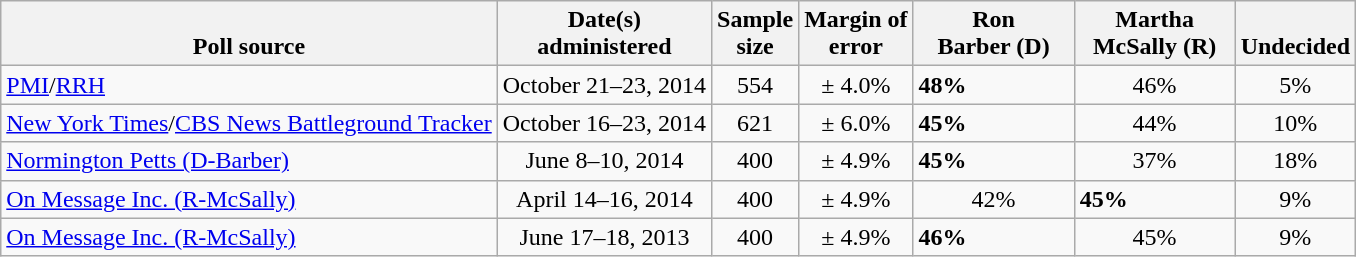<table class="wikitable">
<tr valign= bottom>
<th>Poll source</th>
<th>Date(s)<br>administered</th>
<th>Sample<br>size</th>
<th>Margin of<br>error</th>
<th style="width:100px;">Ron<br>Barber (D)</th>
<th style="width:100px;">Martha<br>McSally (R)</th>
<th>Undecided</th>
</tr>
<tr>
<td><a href='#'>PMI</a>/<a href='#'>RRH</a></td>
<td align=center>October 21–23, 2014</td>
<td align=center>554</td>
<td align=center>± 4.0%</td>
<td><strong>48%</strong></td>
<td align=center>46%</td>
<td align=center>5%</td>
</tr>
<tr>
<td><a href='#'>New York Times</a>/<a href='#'>CBS News Battleground Tracker</a></td>
<td align=center>October 16–23, 2014</td>
<td align=center>621</td>
<td align=center>± 6.0%</td>
<td><strong>45%</strong></td>
<td align=center>44%</td>
<td align=center>10%</td>
</tr>
<tr>
<td><a href='#'>Normington Petts (D-Barber)</a></td>
<td align=center>June 8–10, 2014</td>
<td align=center>400</td>
<td align=center>± 4.9%</td>
<td><strong>45%</strong></td>
<td align=center>37%</td>
<td align=center>18%</td>
</tr>
<tr>
<td><a href='#'>On Message Inc. (R-McSally)</a></td>
<td align=center>April 14–16, 2014</td>
<td align=center>400</td>
<td align=center>± 4.9%</td>
<td align=center>42%</td>
<td><strong>45%</strong></td>
<td align=center>9%</td>
</tr>
<tr>
<td><a href='#'>On Message Inc. (R-McSally)</a></td>
<td align=center>June 17–18, 2013</td>
<td align=center>400</td>
<td align=center>± 4.9%</td>
<td><strong>46%</strong></td>
<td align=center>45%</td>
<td align=center>9%</td>
</tr>
</table>
